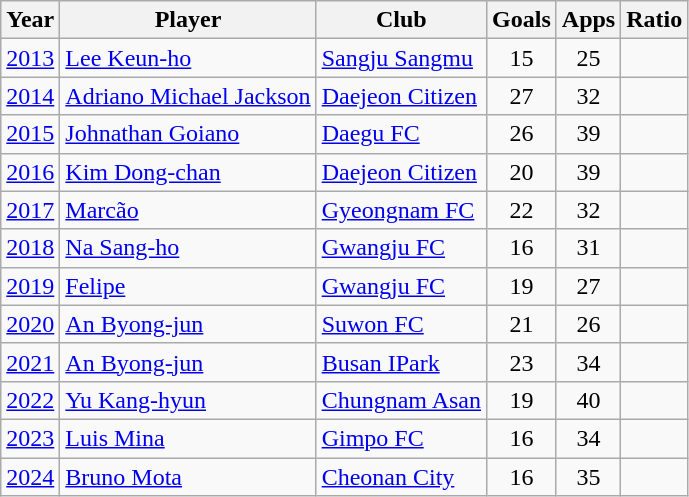<table class="wikitable sortable" border="1">
<tr>
<th>Year</th>
<th>Player</th>
<th>Club</th>
<th>Goals</th>
<th>Apps</th>
<th>Ratio</th>
</tr>
<tr>
<td><a href='#'>2013</a></td>
<td> <a href='#'>Lee Keun-ho</a></td>
<td><a href='#'>Sangju Sangmu</a></td>
<td align=center>15</td>
<td align=center>25</td>
<td align=center></td>
</tr>
<tr>
<td><a href='#'>2014</a></td>
<td> <a href='#'>Adriano Michael Jackson</a></td>
<td><a href='#'>Daejeon Citizen</a></td>
<td align=center>27</td>
<td align=center>32</td>
<td align=center></td>
</tr>
<tr>
<td><a href='#'>2015</a></td>
<td> <a href='#'>Johnathan Goiano</a></td>
<td><a href='#'>Daegu FC</a></td>
<td align=center>26</td>
<td align=center>39</td>
<td align=center></td>
</tr>
<tr>
<td><a href='#'>2016</a></td>
<td> <a href='#'>Kim Dong-chan</a></td>
<td><a href='#'>Daejeon Citizen</a></td>
<td align=center>20</td>
<td align=center>39</td>
<td align=center></td>
</tr>
<tr>
<td><a href='#'>2017</a></td>
<td> <a href='#'>Marcão</a></td>
<td><a href='#'>Gyeongnam FC</a></td>
<td align=center>22</td>
<td align=center>32</td>
<td align=center></td>
</tr>
<tr>
<td><a href='#'>2018</a></td>
<td> <a href='#'>Na Sang-ho</a></td>
<td><a href='#'>Gwangju FC</a></td>
<td align=center>16</td>
<td align=center>31</td>
<td align=center></td>
</tr>
<tr>
<td><a href='#'>2019</a></td>
<td> <a href='#'>Felipe</a></td>
<td><a href='#'>Gwangju FC</a></td>
<td align=center>19</td>
<td align=center>27</td>
<td align=center></td>
</tr>
<tr>
<td><a href='#'>2020</a></td>
<td> <a href='#'>An Byong-jun</a></td>
<td><a href='#'>Suwon FC</a></td>
<td align=center>21</td>
<td align=center>26</td>
<td align=center></td>
</tr>
<tr>
<td><a href='#'>2021</a></td>
<td> <a href='#'>An Byong-jun</a></td>
<td><a href='#'>Busan IPark</a></td>
<td align=center>23</td>
<td align=center>34</td>
<td align=center></td>
</tr>
<tr>
<td><a href='#'>2022</a></td>
<td> <a href='#'>Yu Kang-hyun</a></td>
<td><a href='#'>Chungnam Asan</a></td>
<td align=center>19</td>
<td align=center>40</td>
<td align=center></td>
</tr>
<tr>
<td><a href='#'>2023</a></td>
<td> <a href='#'>Luis Mina</a></td>
<td><a href='#'>Gimpo FC</a></td>
<td align=center>16</td>
<td align=center>34</td>
<td align=center></td>
</tr>
<tr>
<td><a href='#'>2024</a></td>
<td> <a href='#'>Bruno Mota</a></td>
<td><a href='#'>Cheonan City</a></td>
<td align=center>16</td>
<td align=center>35</td>
<td align=center></td>
</tr>
</table>
